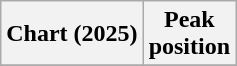<table class="wikitable sortable plainrowheaders" style="text-align:center">
<tr>
<th scope="col">Chart (2025)</th>
<th scope="col">Peak<br>position</th>
</tr>
<tr>
</tr>
</table>
